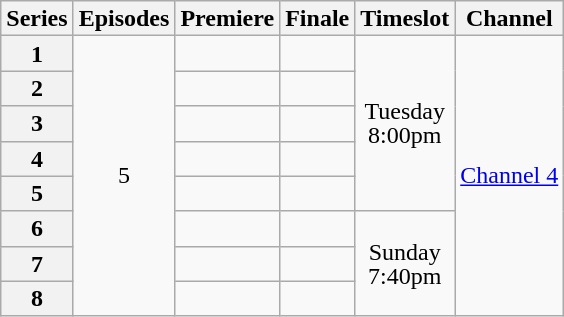<table class="wikitable"  style="text-align:center; line-height:16px;">
<tr>
<th scope="col">Series</th>
<th scope="col">Episodes</th>
<th scope="col">Premiere</th>
<th scope="col">Finale</th>
<th scope="col">Timeslot</th>
<th scope="col">Channel</th>
</tr>
<tr>
<th scope="row">1</th>
<td rowspan="8">5</td>
<td></td>
<td></td>
<td rowspan="5">Tuesday<br>8:00pm</td>
<td rowspan="8"><a href='#'>Channel 4</a></td>
</tr>
<tr>
<th scope="row">2</th>
<td></td>
<td></td>
</tr>
<tr>
<th scope="row">3</th>
<td></td>
<td></td>
</tr>
<tr>
<th scope="row">4</th>
<td></td>
<td></td>
</tr>
<tr>
<th scope="row">5</th>
<td></td>
<td></td>
</tr>
<tr>
<th scope="row">6</th>
<td></td>
<td></td>
<td rowspan="3">Sunday<br>7:40pm</td>
</tr>
<tr>
<th scope="row">7</th>
<td></td>
<td></td>
</tr>
<tr>
<th scope="row">8</th>
<td></td>
<td></td>
</tr>
</table>
